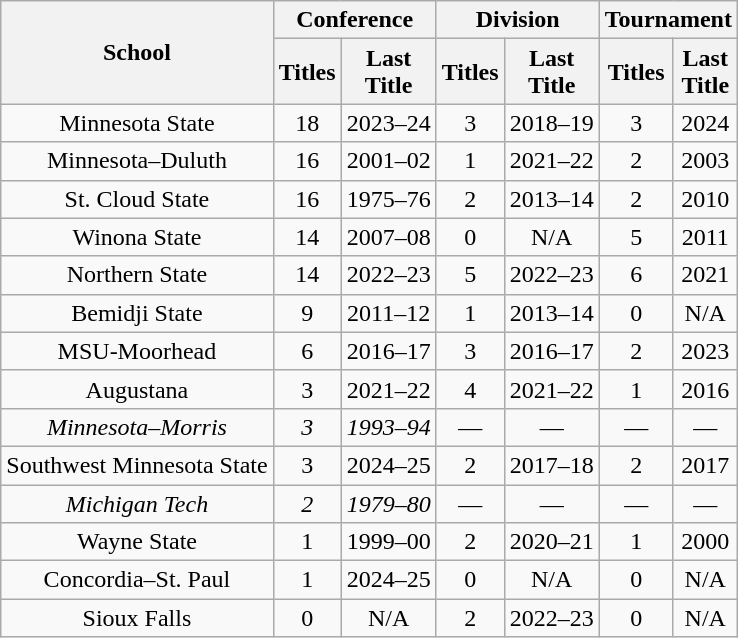<table class="wikitable sortable" style="text-align:center">
<tr>
<th rowspan=2>School</th>
<th colspan=2>Conference</th>
<th colspan=2>Division</th>
<th colspan=2>Tournament</th>
</tr>
<tr>
<th>Titles</th>
<th>Last<br>Title</th>
<th>Titles</th>
<th>Last<br>Title</th>
<th>Titles</th>
<th>Last<br>Title</th>
</tr>
<tr>
<td>Minnesota State</td>
<td>18</td>
<td>2023–24</td>
<td>3</td>
<td>2018–19</td>
<td>3</td>
<td>2024</td>
</tr>
<tr>
<td>Minnesota–Duluth</td>
<td>16</td>
<td>2001–02</td>
<td>1</td>
<td>2021–22</td>
<td>2</td>
<td>2003</td>
</tr>
<tr>
<td>St. Cloud State</td>
<td>16</td>
<td>1975–76</td>
<td>2</td>
<td>2013–14</td>
<td>2</td>
<td>2010</td>
</tr>
<tr>
<td>Winona State</td>
<td>14</td>
<td>2007–08</td>
<td>0</td>
<td>N/A</td>
<td>5</td>
<td>2011</td>
</tr>
<tr>
<td>Northern State</td>
<td>14</td>
<td>2022–23</td>
<td>5</td>
<td>2022–23</td>
<td>6</td>
<td>2021</td>
</tr>
<tr>
<td>Bemidji State</td>
<td>9</td>
<td>2011–12</td>
<td>1</td>
<td>2013–14</td>
<td>0</td>
<td>N/A</td>
</tr>
<tr>
<td>MSU-Moorhead</td>
<td>6</td>
<td>2016–17</td>
<td>3</td>
<td>2016–17</td>
<td>2</td>
<td>2023</td>
</tr>
<tr>
<td>Augustana</td>
<td>3</td>
<td>2021–22</td>
<td>4</td>
<td>2021–22</td>
<td>1</td>
<td>2016</td>
</tr>
<tr>
<td><em>Minnesota–Morris</em></td>
<td><em>3</em></td>
<td><em>1993–94</em></td>
<td>—</td>
<td>—</td>
<td>—</td>
<td>—</td>
</tr>
<tr>
<td>Southwest Minnesota State</td>
<td>3</td>
<td>2024–25</td>
<td>2</td>
<td>2017–18</td>
<td>2</td>
<td>2017</td>
</tr>
<tr>
<td><em>Michigan Tech</em></td>
<td><em>2</em></td>
<td><em>1979–80</em></td>
<td>—</td>
<td>—</td>
<td>—</td>
<td>—</td>
</tr>
<tr>
<td>Wayne State</td>
<td>1</td>
<td>1999–00</td>
<td>2</td>
<td>2020–21</td>
<td>1</td>
<td>2000</td>
</tr>
<tr>
<td>Concordia–St. Paul</td>
<td>1</td>
<td>2024–25</td>
<td>0</td>
<td>N/A</td>
<td>0</td>
<td>N/A</td>
</tr>
<tr>
<td>Sioux Falls</td>
<td>0</td>
<td>N/A</td>
<td>2</td>
<td>2022–23</td>
<td>0</td>
<td>N/A</td>
</tr>
</table>
